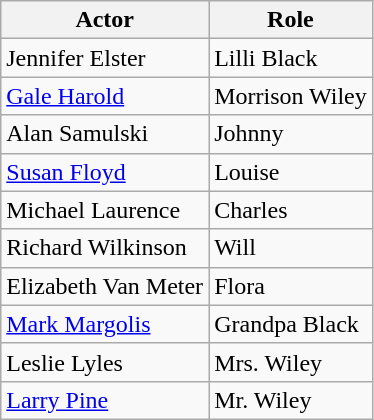<table class="wikitable">
<tr>
<th>Actor</th>
<th>Role</th>
</tr>
<tr>
<td>Jennifer Elster</td>
<td>Lilli Black</td>
</tr>
<tr>
<td><a href='#'>Gale Harold</a></td>
<td>Morrison Wiley</td>
</tr>
<tr>
<td>Alan Samulski</td>
<td>Johnny</td>
</tr>
<tr>
<td><a href='#'>Susan Floyd</a></td>
<td>Louise</td>
</tr>
<tr>
<td>Michael Laurence</td>
<td>Charles</td>
</tr>
<tr>
<td>Richard Wilkinson</td>
<td>Will</td>
</tr>
<tr>
<td>Elizabeth Van Meter</td>
<td>Flora</td>
</tr>
<tr>
<td><a href='#'>Mark Margolis</a></td>
<td>Grandpa Black</td>
</tr>
<tr>
<td>Leslie Lyles</td>
<td>Mrs. Wiley</td>
</tr>
<tr>
<td><a href='#'>Larry Pine</a></td>
<td>Mr. Wiley</td>
</tr>
</table>
